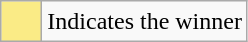<table class="wikitable">
<tr>
<td style="background:#FAEB86; height:20px; width:20px"></td>
<td>Indicates the winner</td>
</tr>
</table>
